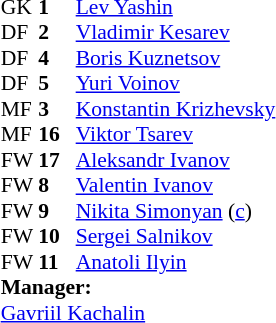<table style="font-size:90%; margin:0.2em auto;" cellspacing="0" cellpadding="0">
<tr>
<th width="25"></th>
<th width="25"></th>
</tr>
<tr>
<td>GK</td>
<td><strong>1</strong></td>
<td><a href='#'>Lev Yashin</a></td>
</tr>
<tr>
<td>DF</td>
<td><strong>2</strong></td>
<td><a href='#'>Vladimir Kesarev</a></td>
</tr>
<tr>
<td>DF</td>
<td><strong>4</strong></td>
<td><a href='#'>Boris Kuznetsov</a></td>
</tr>
<tr>
<td>DF</td>
<td><strong>5</strong></td>
<td><a href='#'>Yuri Voinov</a></td>
</tr>
<tr>
<td>MF</td>
<td><strong>3</strong></td>
<td><a href='#'>Konstantin Krizhevsky</a></td>
</tr>
<tr>
<td>MF</td>
<td><strong>16</strong></td>
<td><a href='#'>Viktor Tsarev</a></td>
</tr>
<tr>
<td>FW</td>
<td><strong>17</strong></td>
<td><a href='#'>Aleksandr Ivanov</a></td>
</tr>
<tr>
<td>FW</td>
<td><strong>8</strong></td>
<td><a href='#'>Valentin Ivanov</a></td>
</tr>
<tr>
<td>FW</td>
<td><strong>9</strong></td>
<td><a href='#'>Nikita Simonyan</a> (<a href='#'>c</a>)</td>
</tr>
<tr>
<td>FW</td>
<td><strong>10</strong></td>
<td><a href='#'>Sergei Salnikov</a></td>
</tr>
<tr>
<td>FW</td>
<td><strong>11</strong></td>
<td><a href='#'>Anatoli Ilyin</a></td>
</tr>
<tr>
<td colspan=3><strong>Manager:</strong></td>
</tr>
<tr>
<td colspan=4><a href='#'>Gavriil Kachalin</a></td>
</tr>
</table>
